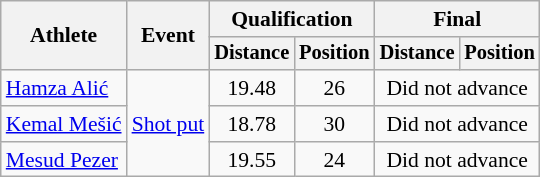<table class=wikitable style="font-size:90%">
<tr>
<th rowspan="2">Athlete</th>
<th rowspan="2">Event</th>
<th colspan="2">Qualification</th>
<th colspan="2">Final</th>
</tr>
<tr style="font-size:95%">
<th>Distance</th>
<th>Position</th>
<th>Distance</th>
<th>Position</th>
</tr>
<tr align=center>
<td align=left><a href='#'>Hamza Alić</a></td>
<td align=left rowspan=3><a href='#'>Shot put</a></td>
<td>19.48</td>
<td>26</td>
<td colspan=2>Did not advance</td>
</tr>
<tr align=center>
<td align=left><a href='#'>Kemal Mešić</a></td>
<td>18.78</td>
<td>30</td>
<td colspan=2>Did not advance</td>
</tr>
<tr align=center>
<td align=left><a href='#'>Mesud Pezer</a></td>
<td>19.55</td>
<td>24</td>
<td colspan=2>Did not advance</td>
</tr>
</table>
